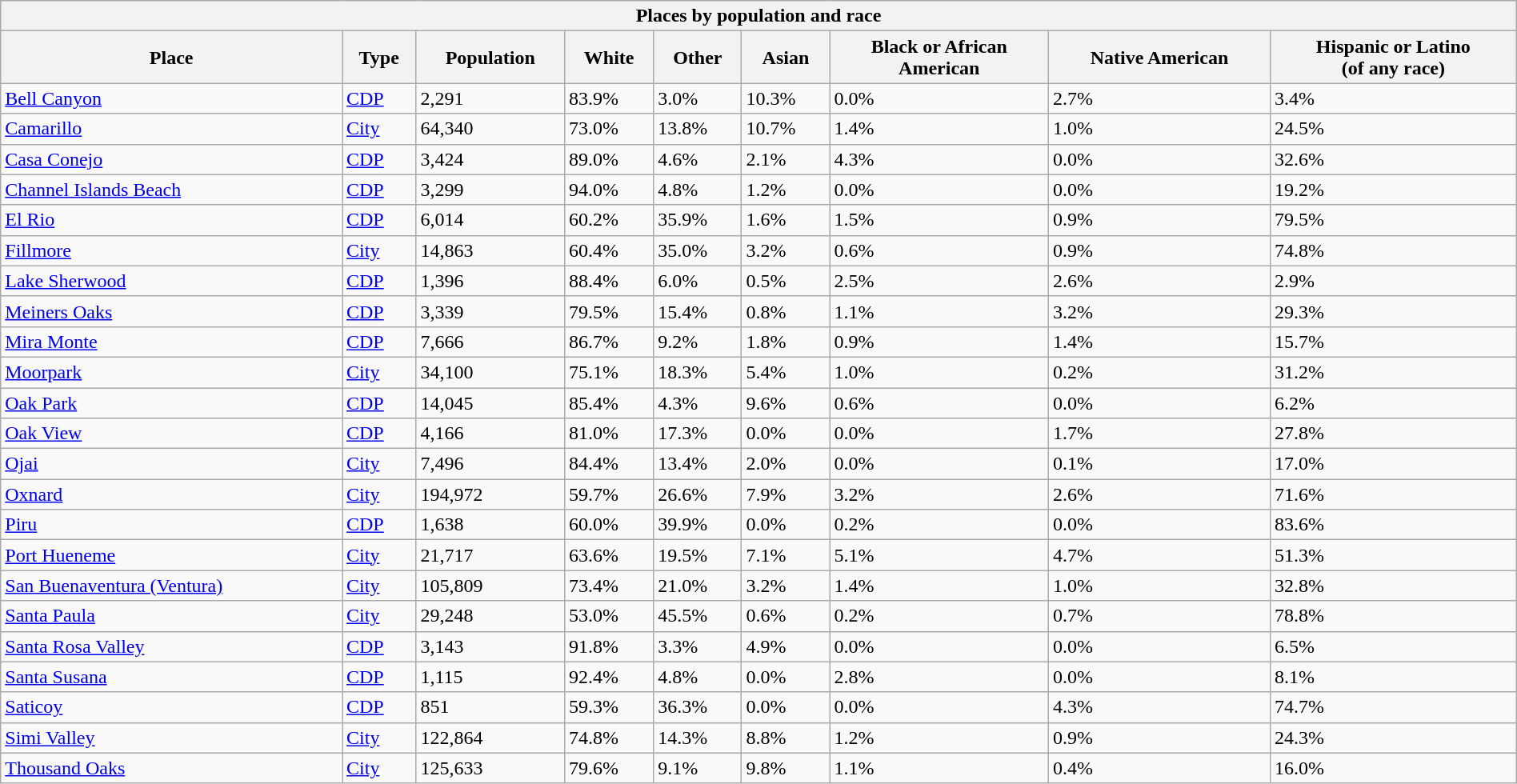<table class="wikitable collapsible collapsed sortable" style="width: 100%;">
<tr>
<th colspan=9>Places by population and race</th>
</tr>
<tr>
<th>Place</th>
<th>Type</th>
<th data-sort-type="number">Population</th>
<th data-sort-type="number">White</th>
<th data-sort-type="number">Other<br></th>
<th data-sort-type="number">Asian</th>
<th data-sort-type="number">Black or African<br>American</th>
<th data-sort-type="number">Native American<br></th>
<th data-sort-type="number">Hispanic or Latino<br>(of any race)</th>
</tr>
<tr>
<td><a href='#'>Bell Canyon</a></td>
<td><a href='#'>CDP</a></td>
<td>2,291</td>
<td>83.9%</td>
<td>3.0%</td>
<td>10.3%</td>
<td>0.0%</td>
<td>2.7%</td>
<td>3.4%</td>
</tr>
<tr>
<td><a href='#'>Camarillo</a></td>
<td><a href='#'>City</a></td>
<td>64,340</td>
<td>73.0%</td>
<td>13.8%</td>
<td>10.7%</td>
<td>1.4%</td>
<td>1.0%</td>
<td>24.5%</td>
</tr>
<tr>
<td><a href='#'>Casa Conejo</a></td>
<td><a href='#'>CDP</a></td>
<td>3,424</td>
<td>89.0%</td>
<td>4.6%</td>
<td>2.1%</td>
<td>4.3%</td>
<td>0.0%</td>
<td>32.6%</td>
</tr>
<tr>
<td><a href='#'>Channel Islands Beach</a></td>
<td><a href='#'>CDP</a></td>
<td>3,299</td>
<td>94.0%</td>
<td>4.8%</td>
<td>1.2%</td>
<td>0.0%</td>
<td>0.0%</td>
<td>19.2%</td>
</tr>
<tr>
<td><a href='#'>El Rio</a></td>
<td><a href='#'>CDP</a></td>
<td>6,014</td>
<td>60.2%</td>
<td>35.9%</td>
<td>1.6%</td>
<td>1.5%</td>
<td>0.9%</td>
<td>79.5%</td>
</tr>
<tr>
<td><a href='#'>Fillmore</a></td>
<td><a href='#'>City</a></td>
<td>14,863</td>
<td>60.4%</td>
<td>35.0%</td>
<td>3.2%</td>
<td>0.6%</td>
<td>0.9%</td>
<td>74.8%</td>
</tr>
<tr>
<td><a href='#'>Lake Sherwood</a></td>
<td><a href='#'>CDP</a></td>
<td>1,396</td>
<td>88.4%</td>
<td>6.0%</td>
<td>0.5%</td>
<td>2.5%</td>
<td>2.6%</td>
<td>2.9%</td>
</tr>
<tr>
<td><a href='#'>Meiners Oaks</a></td>
<td><a href='#'>CDP</a></td>
<td>3,339</td>
<td>79.5%</td>
<td>15.4%</td>
<td>0.8%</td>
<td>1.1%</td>
<td>3.2%</td>
<td>29.3%</td>
</tr>
<tr>
<td><a href='#'>Mira Monte</a></td>
<td><a href='#'>CDP</a></td>
<td>7,666</td>
<td>86.7%</td>
<td>9.2%</td>
<td>1.8%</td>
<td>0.9%</td>
<td>1.4%</td>
<td>15.7%</td>
</tr>
<tr>
<td><a href='#'>Moorpark</a></td>
<td><a href='#'>City</a></td>
<td>34,100</td>
<td>75.1%</td>
<td>18.3%</td>
<td>5.4%</td>
<td>1.0%</td>
<td>0.2%</td>
<td>31.2%</td>
</tr>
<tr>
<td><a href='#'>Oak Park</a></td>
<td><a href='#'>CDP</a></td>
<td>14,045</td>
<td>85.4%</td>
<td>4.3%</td>
<td>9.6%</td>
<td>0.6%</td>
<td>0.0%</td>
<td>6.2%</td>
</tr>
<tr>
<td><a href='#'>Oak View</a></td>
<td><a href='#'>CDP</a></td>
<td>4,166</td>
<td>81.0%</td>
<td>17.3%</td>
<td>0.0%</td>
<td>0.0%</td>
<td>1.7%</td>
<td>27.8%</td>
</tr>
<tr>
<td><a href='#'>Ojai</a></td>
<td><a href='#'>City</a></td>
<td>7,496</td>
<td>84.4%</td>
<td>13.4%</td>
<td>2.0%</td>
<td>0.0%</td>
<td>0.1%</td>
<td>17.0%</td>
</tr>
<tr>
<td><a href='#'>Oxnard</a></td>
<td><a href='#'>City</a></td>
<td>194,972</td>
<td>59.7%</td>
<td>26.6%</td>
<td>7.9%</td>
<td>3.2%</td>
<td>2.6%</td>
<td>71.6%</td>
</tr>
<tr>
<td><a href='#'>Piru</a></td>
<td><a href='#'>CDP</a></td>
<td>1,638</td>
<td>60.0%</td>
<td>39.9%</td>
<td>0.0%</td>
<td>0.2%</td>
<td>0.0%</td>
<td>83.6%</td>
</tr>
<tr>
<td><a href='#'>Port Hueneme</a></td>
<td><a href='#'>City</a></td>
<td>21,717</td>
<td>63.6%</td>
<td>19.5%</td>
<td>7.1%</td>
<td>5.1%</td>
<td>4.7%</td>
<td>51.3%</td>
</tr>
<tr>
<td><a href='#'>San Buenaventura (Ventura)</a></td>
<td><a href='#'>City</a></td>
<td>105,809</td>
<td>73.4%</td>
<td>21.0%</td>
<td>3.2%</td>
<td>1.4%</td>
<td>1.0%</td>
<td>32.8%</td>
</tr>
<tr>
<td><a href='#'>Santa Paula</a></td>
<td><a href='#'>City</a></td>
<td>29,248</td>
<td>53.0%</td>
<td>45.5%</td>
<td>0.6%</td>
<td>0.2%</td>
<td>0.7%</td>
<td>78.8%</td>
</tr>
<tr>
<td><a href='#'>Santa Rosa Valley</a></td>
<td><a href='#'>CDP</a></td>
<td>3,143</td>
<td>91.8%</td>
<td>3.3%</td>
<td>4.9%</td>
<td>0.0%</td>
<td>0.0%</td>
<td>6.5%</td>
</tr>
<tr>
<td><a href='#'>Santa Susana</a></td>
<td><a href='#'>CDP</a></td>
<td>1,115</td>
<td>92.4%</td>
<td>4.8%</td>
<td>0.0%</td>
<td>2.8%</td>
<td>0.0%</td>
<td>8.1%</td>
</tr>
<tr>
<td><a href='#'>Saticoy</a></td>
<td><a href='#'>CDP</a></td>
<td>851</td>
<td>59.3%</td>
<td>36.3%</td>
<td>0.0%</td>
<td>0.0%</td>
<td>4.3%</td>
<td>74.7%</td>
</tr>
<tr>
<td><a href='#'>Simi Valley</a></td>
<td><a href='#'>City</a></td>
<td>122,864</td>
<td>74.8%</td>
<td>14.3%</td>
<td>8.8%</td>
<td>1.2%</td>
<td>0.9%</td>
<td>24.3%</td>
</tr>
<tr>
<td><a href='#'>Thousand Oaks</a></td>
<td><a href='#'>City</a></td>
<td>125,633</td>
<td>79.6%</td>
<td>9.1%</td>
<td>9.8%</td>
<td>1.1%</td>
<td>0.4%</td>
<td>16.0%</td>
</tr>
</table>
